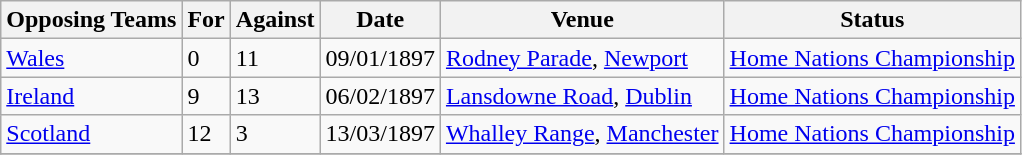<table class="wikitable">
<tr>
<th>Opposing Teams</th>
<th>For</th>
<th>Against</th>
<th>Date</th>
<th>Venue</th>
<th>Status</th>
</tr>
<tr>
<td><a href='#'>Wales</a></td>
<td>0</td>
<td>11</td>
<td>09/01/1897</td>
<td><a href='#'>Rodney Parade</a>, <a href='#'>Newport</a></td>
<td><a href='#'>Home Nations Championship</a></td>
</tr>
<tr>
<td><a href='#'>Ireland</a></td>
<td>9</td>
<td>13</td>
<td>06/02/1897</td>
<td><a href='#'>Lansdowne Road</a>, <a href='#'>Dublin</a></td>
<td><a href='#'>Home Nations Championship</a></td>
</tr>
<tr>
<td><a href='#'>Scotland</a></td>
<td>12</td>
<td>3</td>
<td>13/03/1897</td>
<td><a href='#'>Whalley Range</a>, <a href='#'>Manchester</a></td>
<td><a href='#'>Home Nations Championship</a></td>
</tr>
<tr>
</tr>
</table>
